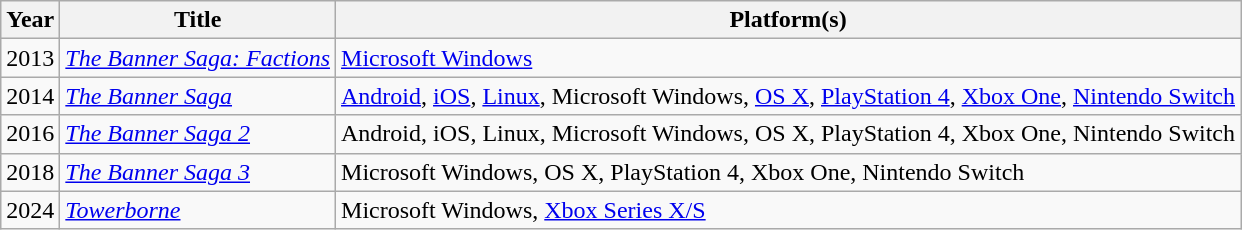<table class="wikitable sortable">
<tr>
<th>Year</th>
<th>Title</th>
<th>Platform(s)</th>
</tr>
<tr>
<td>2013</td>
<td><em><a href='#'>The Banner Saga: Factions</a></em></td>
<td><a href='#'>Microsoft Windows</a></td>
</tr>
<tr>
<td>2014</td>
<td><em><a href='#'>The Banner Saga</a></em></td>
<td><a href='#'>Android</a>, <a href='#'>iOS</a>, <a href='#'>Linux</a>, Microsoft Windows, <a href='#'>OS X</a>, <a href='#'>PlayStation 4</a>, <a href='#'>Xbox One</a>, <a href='#'>Nintendo Switch</a></td>
</tr>
<tr>
<td>2016</td>
<td><em><a href='#'>The Banner Saga 2</a></em></td>
<td>Android, iOS, Linux, Microsoft Windows, OS X, PlayStation 4, Xbox One, Nintendo Switch</td>
</tr>
<tr>
<td>2018</td>
<td><em><a href='#'>The Banner Saga 3</a></em></td>
<td>Microsoft Windows, OS X, PlayStation 4, Xbox One, Nintendo Switch</td>
</tr>
<tr>
<td>2024</td>
<td><em><a href='#'>Towerborne</a></em></td>
<td>Microsoft Windows,  <a href='#'>Xbox Series X/S</a></td>
</tr>
</table>
